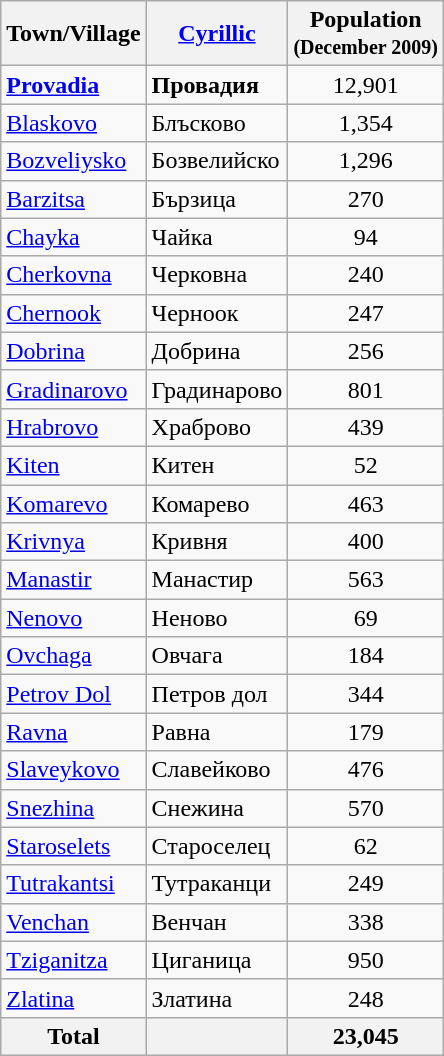<table class="wikitable sortable">
<tr>
<th>Town/Village</th>
<th><a href='#'>Cyrillic</a></th>
<th>Population<br><small>(December 2009)</small></th>
</tr>
<tr>
<td><strong><a href='#'>Provadia</a></strong></td>
<td><strong>Провадия</strong></td>
<td align="center">12,901</td>
</tr>
<tr>
<td><a href='#'>Blaskovo</a></td>
<td>Блъсково</td>
<td align="center">1,354</td>
</tr>
<tr>
<td><a href='#'>Bozveliysko</a></td>
<td>Бозвелийско</td>
<td align="center">1,296</td>
</tr>
<tr>
<td><a href='#'>Barzitsa</a></td>
<td>Бързица</td>
<td align="center">270</td>
</tr>
<tr>
<td><a href='#'>Chayka</a></td>
<td>Чайка</td>
<td align="center">94</td>
</tr>
<tr>
<td><a href='#'>Cherkovna</a></td>
<td>Черковна</td>
<td align="center">240</td>
</tr>
<tr>
<td><a href='#'>Chernook</a></td>
<td>Черноок</td>
<td align="center">247</td>
</tr>
<tr>
<td><a href='#'>Dobrina</a></td>
<td>Добрина</td>
<td align="center">256</td>
</tr>
<tr>
<td><a href='#'>Gradinarovo</a></td>
<td>Градинарово</td>
<td align="center">801</td>
</tr>
<tr>
<td><a href='#'>Hrabrovo</a></td>
<td>Храброво</td>
<td align="center">439</td>
</tr>
<tr>
<td><a href='#'>Kiten</a></td>
<td>Китен</td>
<td align="center">52</td>
</tr>
<tr>
<td><a href='#'>Komarevo</a></td>
<td>Комарево</td>
<td align="center">463</td>
</tr>
<tr>
<td><a href='#'>Krivnya</a></td>
<td>Кривня</td>
<td align="center">400</td>
</tr>
<tr>
<td><a href='#'>Manastir</a></td>
<td>Манастир</td>
<td align="center">563</td>
</tr>
<tr>
<td><a href='#'>Nenovo</a></td>
<td>Неново</td>
<td align="center">69</td>
</tr>
<tr>
<td><a href='#'>Ovchaga</a></td>
<td>Овчага</td>
<td align="center">184</td>
</tr>
<tr>
<td><a href='#'>Petrov Dol</a></td>
<td>Петров дол</td>
<td align="center">344</td>
</tr>
<tr>
<td><a href='#'>Ravna</a></td>
<td>Равна</td>
<td align="center">179</td>
</tr>
<tr>
<td><a href='#'>Slaveykovo</a></td>
<td>Славейково</td>
<td align="center">476</td>
</tr>
<tr>
<td><a href='#'>Snezhina</a></td>
<td>Снежина</td>
<td align="center">570</td>
</tr>
<tr>
<td><a href='#'>Staroselets</a></td>
<td>Староселец</td>
<td align="center">62</td>
</tr>
<tr>
<td><a href='#'>Tutrakantsi</a></td>
<td>Тутраканци</td>
<td align="center">249</td>
</tr>
<tr>
<td><a href='#'>Venchan</a></td>
<td>Венчан</td>
<td align="center">338</td>
</tr>
<tr>
<td><a href='#'>Tziganitza</a></td>
<td>Циганица</td>
<td align="center">950</td>
</tr>
<tr>
<td><a href='#'>Zlatina</a></td>
<td>Златина</td>
<td align="center">248</td>
</tr>
<tr>
<th>Total</th>
<th></th>
<th align="center">23,045</th>
</tr>
</table>
